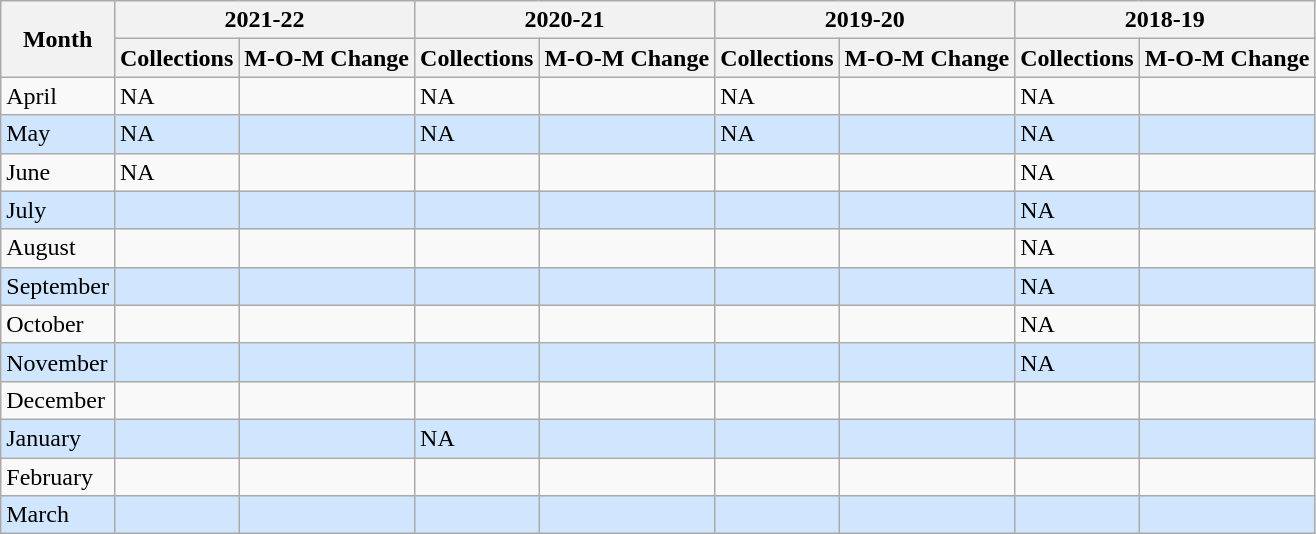<table class="wikitable sortable">
<tr>
<th rowspan="2">Month</th>
<th colspan=2>2021-22</th>
<th colspan=2>2020-21</th>
<th colspan=2>2019-20</th>
<th colspan=2>2018-19</th>
</tr>
<tr>
<th>Collections</th>
<th>M-O-M Change</th>
<th>Collections</th>
<th>M-O-M Change</th>
<th>Collections</th>
<th>M-O-M Change</th>
<th>Collections</th>
<th>M-O-M Change</th>
</tr>
<tr>
<td>April</td>
<td>NA</td>
<td></td>
<td>NA</td>
<td></td>
<td>NA</td>
<td></td>
<td>NA</td>
<td></td>
</tr>
<tr style="background:#D0E6FF">
<td>May</td>
<td>NA</td>
<td></td>
<td>NA</td>
<td></td>
<td>NA</td>
<td></td>
<td>NA</td>
<td></td>
</tr>
<tr>
<td>June</td>
<td>NA</td>
<td></td>
<td></td>
<td></td>
<td></td>
<td></td>
<td>NA</td>
<td></td>
</tr>
<tr style="background:#D0E6FF">
<td>July</td>
<td></td>
<td></td>
<td></td>
<td></td>
<td></td>
<td></td>
<td>NA</td>
<td></td>
</tr>
<tr>
<td>August</td>
<td></td>
<td></td>
<td></td>
<td></td>
<td></td>
<td></td>
<td>NA</td>
<td></td>
</tr>
<tr style="background:#D0E6FF">
<td>September</td>
<td></td>
<td></td>
<td></td>
<td></td>
<td></td>
<td></td>
<td>NA</td>
<td></td>
</tr>
<tr>
<td>October</td>
<td></td>
<td></td>
<td></td>
<td></td>
<td></td>
<td></td>
<td>NA</td>
<td></td>
</tr>
<tr style="background:#D0E6FF">
<td>November</td>
<td></td>
<td></td>
<td></td>
<td></td>
<td></td>
<td></td>
<td>NA</td>
<td></td>
</tr>
<tr>
<td>December</td>
<td></td>
<td></td>
<td></td>
<td></td>
<td></td>
<td></td>
<td></td>
<td></td>
</tr>
<tr style="background:#D0E6FF">
<td>January</td>
<td></td>
<td></td>
<td>NA</td>
<td></td>
<td></td>
<td></td>
<td></td>
<td></td>
</tr>
<tr>
<td>February</td>
<td></td>
<td></td>
<td></td>
<td></td>
<td></td>
<td></td>
<td></td>
<td></td>
</tr>
<tr style="background:#D0E6FF">
<td>March</td>
<td></td>
<td></td>
<td></td>
<td></td>
<td></td>
<td></td>
<td></td>
<td></td>
</tr>
</table>
